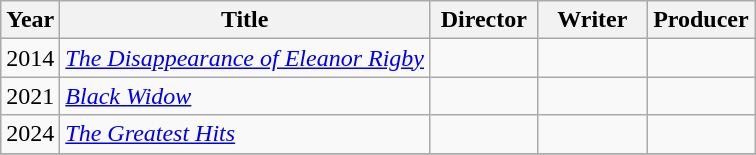<table class="wikitable">
<tr>
<th>Year</th>
<th>Title</th>
<th width="65">Director</th>
<th width="65">Writer</th>
<th width="65">Producer</th>
</tr>
<tr>
<td>2014</td>
<td><em><a href='#'>The Disappearance of Eleanor Rigby</a></em></td>
<td></td>
<td></td>
<td></td>
</tr>
<tr>
<td>2021</td>
<td><em><a href='#'>Black Widow</a></em></td>
<td></td>
<td></td>
<td></td>
</tr>
<tr>
<td>2024</td>
<td><em><a href='#'>The Greatest Hits</a></em></td>
<td></td>
<td></td>
<td></td>
</tr>
<tr>
</tr>
</table>
